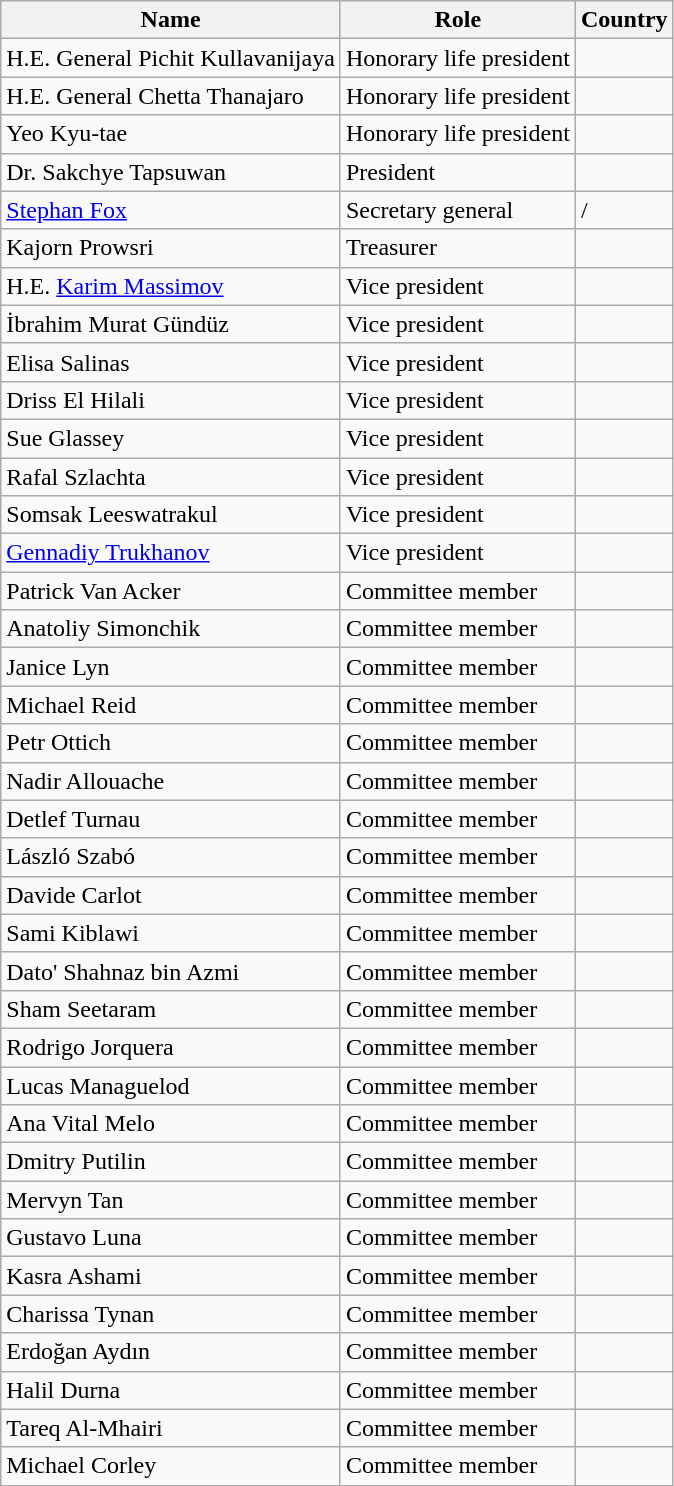<table class="wikitable sortable">
<tr>
<th>Name</th>
<th>Role</th>
<th>Country</th>
</tr>
<tr>
<td>H.E. General Pichit Kullavanijaya</td>
<td>Honorary life president</td>
<td></td>
</tr>
<tr>
<td>H.E. General Chetta Thanajaro</td>
<td>Honorary life president</td>
<td></td>
</tr>
<tr>
<td>Yeo Kyu-tae</td>
<td>Honorary life president</td>
<td></td>
</tr>
<tr>
<td>Dr. Sakchye Tapsuwan</td>
<td>President</td>
<td></td>
</tr>
<tr>
<td><a href='#'>Stephan Fox</a></td>
<td>Secretary general</td>
<td> / </td>
</tr>
<tr>
<td>Kajorn Prowsri</td>
<td>Treasurer</td>
<td></td>
</tr>
<tr>
<td>H.E. <a href='#'>Karim Massimov</a></td>
<td>Vice president</td>
<td></td>
</tr>
<tr>
<td>İbrahim Murat Gündüz</td>
<td>Vice president</td>
<td></td>
</tr>
<tr>
<td>Elisa Salinas</td>
<td>Vice president</td>
<td></td>
</tr>
<tr>
<td>Driss El Hilali</td>
<td>Vice president</td>
<td></td>
</tr>
<tr>
<td>Sue Glassey</td>
<td>Vice president</td>
<td></td>
</tr>
<tr>
<td>Rafal Szlachta</td>
<td>Vice president</td>
<td></td>
</tr>
<tr>
<td>Somsak Leeswatrakul</td>
<td>Vice president</td>
<td></td>
</tr>
<tr>
<td><a href='#'>Gennadiy Trukhanov</a></td>
<td>Vice president</td>
<td></td>
</tr>
<tr>
<td>Patrick Van Acker</td>
<td>Committee member</td>
<td></td>
</tr>
<tr>
<td>Anatoliy Simonchik</td>
<td>Committee member</td>
<td></td>
</tr>
<tr>
<td>Janice Lyn</td>
<td>Committee member</td>
<td></td>
</tr>
<tr>
<td>Michael Reid</td>
<td>Committee member</td>
<td></td>
</tr>
<tr>
<td>Petr Ottich</td>
<td>Committee member</td>
<td></td>
</tr>
<tr>
<td>Nadir Allouache</td>
<td>Committee member</td>
<td></td>
</tr>
<tr>
<td>Detlef Turnau</td>
<td>Committee member</td>
<td></td>
</tr>
<tr>
<td>László Szabó</td>
<td>Committee member</td>
<td></td>
</tr>
<tr>
<td>Davide Carlot</td>
<td>Committee member</td>
<td></td>
</tr>
<tr>
<td>Sami Kiblawi</td>
<td>Committee member</td>
<td></td>
</tr>
<tr>
<td>Dato' Shahnaz bin Azmi</td>
<td>Committee member</td>
<td></td>
</tr>
<tr>
<td>Sham Seetaram</td>
<td>Committee member</td>
<td></td>
</tr>
<tr>
<td>Rodrigo Jorquera</td>
<td>Committee member</td>
<td></td>
</tr>
<tr>
<td>Lucas Managuelod</td>
<td>Committee member</td>
<td></td>
</tr>
<tr>
<td>Ana Vital Melo</td>
<td>Committee member</td>
<td></td>
</tr>
<tr>
<td>Dmitry Putilin</td>
<td>Committee member</td>
<td></td>
</tr>
<tr>
<td>Mervyn Tan</td>
<td>Committee member</td>
<td></td>
</tr>
<tr>
<td>Gustavo Luna</td>
<td>Committee member</td>
<td></td>
</tr>
<tr>
<td>Kasra Ashami</td>
<td>Committee member</td>
<td></td>
</tr>
<tr>
<td>Charissa Tynan</td>
<td>Committee member</td>
<td></td>
</tr>
<tr>
<td>Erdoğan Aydın</td>
<td>Committee member</td>
<td></td>
</tr>
<tr>
<td>Halil Durna</td>
<td>Committee member</td>
<td></td>
</tr>
<tr>
<td>Tareq Al-Mhairi</td>
<td>Committee member</td>
<td></td>
</tr>
<tr>
<td>Michael Corley</td>
<td>Committee member</td>
<td></td>
</tr>
</table>
